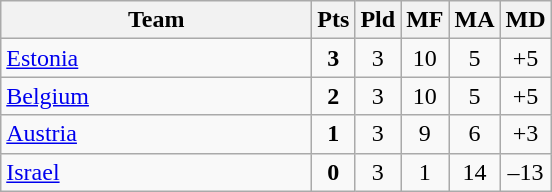<table class="wikitable" style="text-align: center">
<tr>
<th width=200>Team</th>
<th width=20>Pts</th>
<th width=20>Pld</th>
<th width=20>MF</th>
<th width=20>MA</th>
<th width=20>MD</th>
</tr>
<tr>
<td align=left> <a href='#'>Estonia</a></td>
<td><strong>3</strong></td>
<td>3</td>
<td>10</td>
<td>5</td>
<td>+5</td>
</tr>
<tr>
<td align=left> <a href='#'>Belgium</a></td>
<td><strong>2</strong></td>
<td>3</td>
<td>10</td>
<td>5</td>
<td>+5</td>
</tr>
<tr>
<td align=left> <a href='#'>Austria</a></td>
<td><strong>1</strong></td>
<td>3</td>
<td>9</td>
<td>6</td>
<td>+3</td>
</tr>
<tr>
<td align=left> <a href='#'>Israel</a></td>
<td><strong>0</strong></td>
<td>3</td>
<td>1</td>
<td>14</td>
<td>–13</td>
</tr>
</table>
